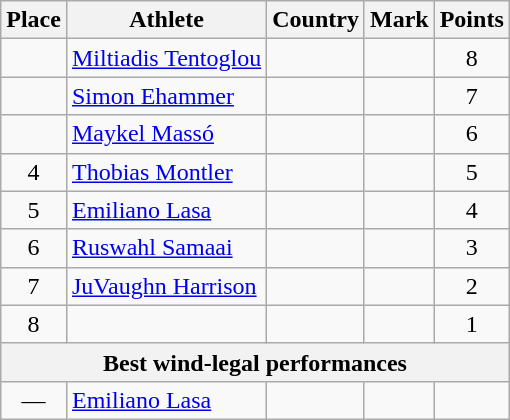<table class="wikitable">
<tr>
<th>Place</th>
<th>Athlete</th>
<th>Country</th>
<th>Mark</th>
<th>Points</th>
</tr>
<tr>
<td align=center></td>
<td><a href='#'>Miltiadis Tentoglou</a></td>
<td></td>
<td> </td>
<td align=center>8</td>
</tr>
<tr>
<td align=center></td>
<td><a href='#'>Simon Ehammer</a></td>
<td></td>
<td> </td>
<td align=center>7</td>
</tr>
<tr>
<td align=center></td>
<td><a href='#'>Maykel Massó</a></td>
<td></td>
<td> </td>
<td align=center>6</td>
</tr>
<tr>
<td align=center>4</td>
<td><a href='#'>Thobias Montler</a></td>
<td></td>
<td> </td>
<td align=center>5</td>
</tr>
<tr>
<td align=center>5</td>
<td><a href='#'>Emiliano Lasa</a></td>
<td></td>
<td> </td>
<td align=center>4</td>
</tr>
<tr>
<td align=center>6</td>
<td><a href='#'>Ruswahl Samaai</a></td>
<td></td>
<td> </td>
<td align=center>3</td>
</tr>
<tr>
<td align=center>7</td>
<td><a href='#'>JuVaughn Harrison</a></td>
<td></td>
<td> </td>
<td align=center>2</td>
</tr>
<tr>
<td align=center>8</td>
<td></td>
<td></td>
<td> </td>
<td align=center>1</td>
</tr>
<tr>
<th align=center colspan=5>Best wind-legal performances</th>
</tr>
<tr>
<td align=center>—</td>
<td><a href='#'>Emiliano Lasa</a></td>
<td></td>
<td> </td>
<td align=center></td>
</tr>
</table>
